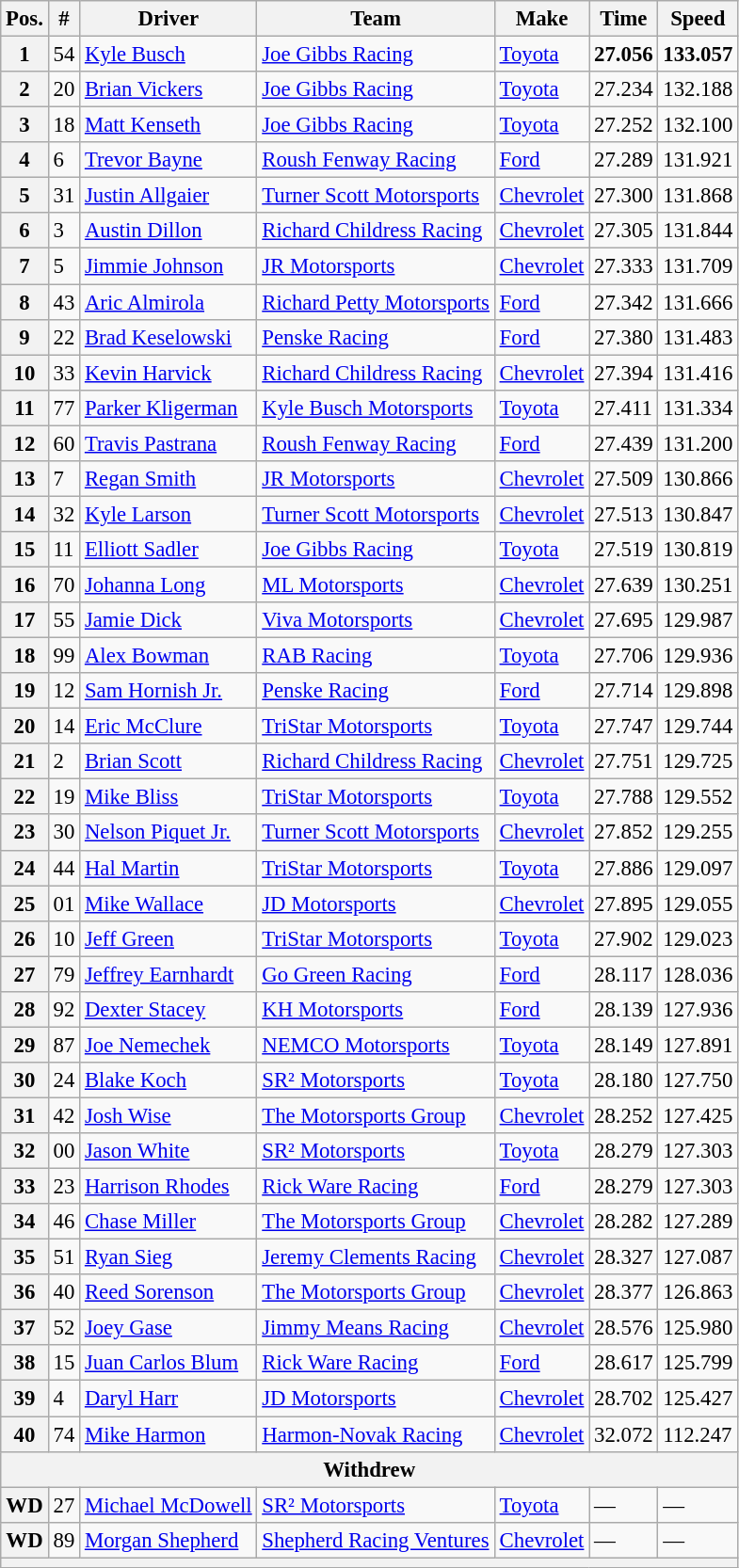<table class="wikitable" style="font-size:95%">
<tr>
<th>Pos.</th>
<th>#</th>
<th>Driver</th>
<th>Team</th>
<th>Make</th>
<th>Time</th>
<th>Speed</th>
</tr>
<tr>
<th>1</th>
<td>54</td>
<td><a href='#'>Kyle Busch</a></td>
<td><a href='#'>Joe Gibbs Racing</a></td>
<td><a href='#'>Toyota</a></td>
<td><strong>27.056</strong></td>
<td><strong>133.057</strong></td>
</tr>
<tr>
<th>2</th>
<td>20</td>
<td><a href='#'>Brian Vickers</a></td>
<td><a href='#'>Joe Gibbs Racing</a></td>
<td><a href='#'>Toyota</a></td>
<td>27.234</td>
<td>132.188</td>
</tr>
<tr>
<th>3</th>
<td>18</td>
<td><a href='#'>Matt Kenseth</a></td>
<td><a href='#'>Joe Gibbs Racing</a></td>
<td><a href='#'>Toyota</a></td>
<td>27.252</td>
<td>132.100</td>
</tr>
<tr>
<th>4</th>
<td>6</td>
<td><a href='#'>Trevor Bayne</a></td>
<td><a href='#'>Roush Fenway Racing</a></td>
<td><a href='#'>Ford</a></td>
<td>27.289</td>
<td>131.921</td>
</tr>
<tr>
<th>5</th>
<td>31</td>
<td><a href='#'>Justin Allgaier</a></td>
<td><a href='#'>Turner Scott Motorsports</a></td>
<td><a href='#'>Chevrolet</a></td>
<td>27.300</td>
<td>131.868</td>
</tr>
<tr>
<th>6</th>
<td>3</td>
<td><a href='#'>Austin Dillon</a></td>
<td><a href='#'>Richard Childress Racing</a></td>
<td><a href='#'>Chevrolet</a></td>
<td>27.305</td>
<td>131.844</td>
</tr>
<tr>
<th>7</th>
<td>5</td>
<td><a href='#'>Jimmie Johnson</a></td>
<td><a href='#'>JR Motorsports</a></td>
<td><a href='#'>Chevrolet</a></td>
<td>27.333</td>
<td>131.709</td>
</tr>
<tr>
<th>8</th>
<td>43</td>
<td><a href='#'>Aric Almirola</a></td>
<td><a href='#'>Richard Petty Motorsports</a></td>
<td><a href='#'>Ford</a></td>
<td>27.342</td>
<td>131.666</td>
</tr>
<tr>
<th>9</th>
<td>22</td>
<td><a href='#'>Brad Keselowski</a></td>
<td><a href='#'>Penske Racing</a></td>
<td><a href='#'>Ford</a></td>
<td>27.380</td>
<td>131.483</td>
</tr>
<tr>
<th>10</th>
<td>33</td>
<td><a href='#'>Kevin Harvick</a></td>
<td><a href='#'>Richard Childress Racing</a></td>
<td><a href='#'>Chevrolet</a></td>
<td>27.394</td>
<td>131.416</td>
</tr>
<tr>
<th>11</th>
<td>77</td>
<td><a href='#'>Parker Kligerman</a></td>
<td><a href='#'>Kyle Busch Motorsports</a></td>
<td><a href='#'>Toyota</a></td>
<td>27.411</td>
<td>131.334</td>
</tr>
<tr>
<th>12</th>
<td>60</td>
<td><a href='#'>Travis Pastrana</a></td>
<td><a href='#'>Roush Fenway Racing</a></td>
<td><a href='#'>Ford</a></td>
<td>27.439</td>
<td>131.200</td>
</tr>
<tr>
<th>13</th>
<td>7</td>
<td><a href='#'>Regan Smith</a></td>
<td><a href='#'>JR Motorsports</a></td>
<td><a href='#'>Chevrolet</a></td>
<td>27.509</td>
<td>130.866</td>
</tr>
<tr>
<th>14</th>
<td>32</td>
<td><a href='#'>Kyle Larson</a></td>
<td><a href='#'>Turner Scott Motorsports</a></td>
<td><a href='#'>Chevrolet</a></td>
<td>27.513</td>
<td>130.847</td>
</tr>
<tr>
<th>15</th>
<td>11</td>
<td><a href='#'>Elliott Sadler</a></td>
<td><a href='#'>Joe Gibbs Racing</a></td>
<td><a href='#'>Toyota</a></td>
<td>27.519</td>
<td>130.819</td>
</tr>
<tr>
<th>16</th>
<td>70</td>
<td><a href='#'>Johanna Long</a></td>
<td><a href='#'>ML Motorsports</a></td>
<td><a href='#'>Chevrolet</a></td>
<td>27.639</td>
<td>130.251</td>
</tr>
<tr>
<th>17</th>
<td>55</td>
<td><a href='#'>Jamie Dick</a></td>
<td><a href='#'>Viva Motorsports</a></td>
<td><a href='#'>Chevrolet</a></td>
<td>27.695</td>
<td>129.987</td>
</tr>
<tr>
<th>18</th>
<td>99</td>
<td><a href='#'>Alex Bowman</a></td>
<td><a href='#'>RAB Racing</a></td>
<td><a href='#'>Toyota</a></td>
<td>27.706</td>
<td>129.936</td>
</tr>
<tr>
<th>19</th>
<td>12</td>
<td><a href='#'>Sam Hornish Jr.</a></td>
<td><a href='#'>Penske Racing</a></td>
<td><a href='#'>Ford</a></td>
<td>27.714</td>
<td>129.898</td>
</tr>
<tr>
<th>20</th>
<td>14</td>
<td><a href='#'>Eric McClure</a></td>
<td><a href='#'>TriStar Motorsports</a></td>
<td><a href='#'>Toyota</a></td>
<td>27.747</td>
<td>129.744</td>
</tr>
<tr>
<th>21</th>
<td>2</td>
<td><a href='#'>Brian Scott</a></td>
<td><a href='#'>Richard Childress Racing</a></td>
<td><a href='#'>Chevrolet</a></td>
<td>27.751</td>
<td>129.725</td>
</tr>
<tr>
<th>22</th>
<td>19</td>
<td><a href='#'>Mike Bliss</a></td>
<td><a href='#'>TriStar Motorsports</a></td>
<td><a href='#'>Toyota</a></td>
<td>27.788</td>
<td>129.552</td>
</tr>
<tr>
<th>23</th>
<td>30</td>
<td><a href='#'>Nelson Piquet Jr.</a></td>
<td><a href='#'>Turner Scott Motorsports</a></td>
<td><a href='#'>Chevrolet</a></td>
<td>27.852</td>
<td>129.255</td>
</tr>
<tr>
<th>24</th>
<td>44</td>
<td><a href='#'>Hal Martin</a></td>
<td><a href='#'>TriStar Motorsports</a></td>
<td><a href='#'>Toyota</a></td>
<td>27.886</td>
<td>129.097</td>
</tr>
<tr>
<th>25</th>
<td>01</td>
<td><a href='#'>Mike Wallace</a></td>
<td><a href='#'>JD Motorsports</a></td>
<td><a href='#'>Chevrolet</a></td>
<td>27.895</td>
<td>129.055</td>
</tr>
<tr>
<th>26</th>
<td>10</td>
<td><a href='#'>Jeff Green</a></td>
<td><a href='#'>TriStar Motorsports</a></td>
<td><a href='#'>Toyota</a></td>
<td>27.902</td>
<td>129.023</td>
</tr>
<tr>
<th>27</th>
<td>79</td>
<td><a href='#'>Jeffrey Earnhardt</a></td>
<td><a href='#'>Go Green Racing</a></td>
<td><a href='#'>Ford</a></td>
<td>28.117</td>
<td>128.036</td>
</tr>
<tr>
<th>28</th>
<td>92</td>
<td><a href='#'>Dexter Stacey</a></td>
<td><a href='#'>KH Motorsports</a></td>
<td><a href='#'>Ford</a></td>
<td>28.139</td>
<td>127.936</td>
</tr>
<tr>
<th>29</th>
<td>87</td>
<td><a href='#'>Joe Nemechek</a></td>
<td><a href='#'>NEMCO Motorsports</a></td>
<td><a href='#'>Toyota</a></td>
<td>28.149</td>
<td>127.891</td>
</tr>
<tr>
<th>30</th>
<td>24</td>
<td><a href='#'>Blake Koch</a></td>
<td><a href='#'>SR² Motorsports</a></td>
<td><a href='#'>Toyota</a></td>
<td>28.180</td>
<td>127.750</td>
</tr>
<tr>
<th>31</th>
<td>42</td>
<td><a href='#'>Josh Wise</a></td>
<td><a href='#'>The Motorsports Group</a></td>
<td><a href='#'>Chevrolet</a></td>
<td>28.252</td>
<td>127.425</td>
</tr>
<tr>
<th>32</th>
<td>00</td>
<td><a href='#'>Jason White</a></td>
<td><a href='#'>SR² Motorsports</a></td>
<td><a href='#'>Toyota</a></td>
<td>28.279</td>
<td>127.303</td>
</tr>
<tr>
<th>33</th>
<td>23</td>
<td><a href='#'>Harrison Rhodes</a></td>
<td><a href='#'>Rick Ware Racing</a></td>
<td><a href='#'>Ford</a></td>
<td>28.279</td>
<td>127.303</td>
</tr>
<tr>
<th>34</th>
<td>46</td>
<td><a href='#'>Chase Miller</a></td>
<td><a href='#'>The Motorsports Group</a></td>
<td><a href='#'>Chevrolet</a></td>
<td>28.282</td>
<td>127.289</td>
</tr>
<tr>
<th>35</th>
<td>51</td>
<td><a href='#'>Ryan Sieg</a></td>
<td><a href='#'>Jeremy Clements Racing</a></td>
<td><a href='#'>Chevrolet</a></td>
<td>28.327</td>
<td>127.087</td>
</tr>
<tr>
<th>36</th>
<td>40</td>
<td><a href='#'>Reed Sorenson</a></td>
<td><a href='#'>The Motorsports Group</a></td>
<td><a href='#'>Chevrolet</a></td>
<td>28.377</td>
<td>126.863</td>
</tr>
<tr>
<th>37</th>
<td>52</td>
<td><a href='#'>Joey Gase</a></td>
<td><a href='#'>Jimmy Means Racing</a></td>
<td><a href='#'>Chevrolet</a></td>
<td>28.576</td>
<td>125.980</td>
</tr>
<tr>
<th>38</th>
<td>15</td>
<td><a href='#'>Juan Carlos Blum</a></td>
<td><a href='#'>Rick Ware Racing</a></td>
<td><a href='#'>Ford</a></td>
<td>28.617</td>
<td>125.799</td>
</tr>
<tr>
<th>39</th>
<td>4</td>
<td><a href='#'>Daryl Harr</a></td>
<td><a href='#'>JD Motorsports</a></td>
<td><a href='#'>Chevrolet</a></td>
<td>28.702</td>
<td>125.427</td>
</tr>
<tr>
<th>40</th>
<td>74</td>
<td><a href='#'>Mike Harmon</a></td>
<td><a href='#'>Harmon-Novak Racing</a></td>
<td><a href='#'>Chevrolet</a></td>
<td>32.072</td>
<td>112.247</td>
</tr>
<tr>
<th colspan="7">Withdrew</th>
</tr>
<tr>
<th>WD</th>
<td>27</td>
<td><a href='#'>Michael McDowell</a></td>
<td><a href='#'>SR² Motorsports</a></td>
<td><a href='#'>Toyota</a></td>
<td>—</td>
<td>—</td>
</tr>
<tr>
<th>WD</th>
<td>89</td>
<td><a href='#'>Morgan Shepherd</a></td>
<td><a href='#'>Shepherd Racing Ventures</a></td>
<td><a href='#'>Chevrolet</a></td>
<td>—</td>
<td>—</td>
</tr>
<tr>
<th colspan="7"></th>
</tr>
</table>
